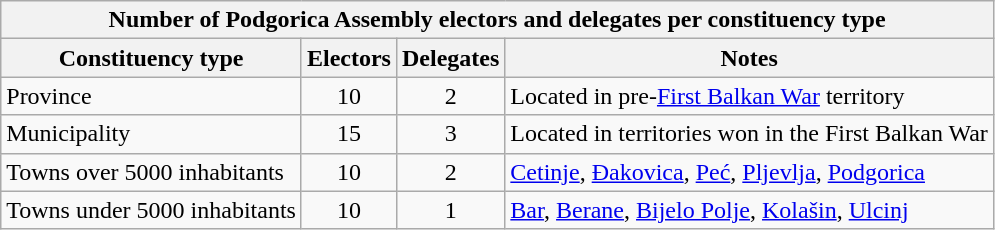<table class="wikitable">
<tr>
<th colspan="4">Number of Podgorica Assembly electors and delegates per constituency type</th>
</tr>
<tr>
<th>Constituency type</th>
<th>Electors</th>
<th>Delegates</th>
<th>Notes</th>
</tr>
<tr>
<td>Province</td>
<td style="text-align:center;">10</td>
<td style="text-align:center;">2</td>
<td style="text-align:left;">Located in pre-<a href='#'>First Balkan War</a> territory</td>
</tr>
<tr>
<td>Municipality</td>
<td style="text-align:center;">15</td>
<td style="text-align:center;">3</td>
<td style="text-align:left;">Located in territories won in the First Balkan War</td>
</tr>
<tr>
<td>Towns over 5000 inhabitants</td>
<td style="text-align:center;">10</td>
<td style="text-align:center;">2</td>
<td style="text-align:left;"><a href='#'>Cetinje</a>, <a href='#'>Đakovica</a>, <a href='#'>Peć</a>, <a href='#'>Pljevlja</a>, <a href='#'>Podgorica</a></td>
</tr>
<tr>
<td>Towns under 5000 inhabitants</td>
<td style="text-align:center;">10</td>
<td style="text-align:center;">1</td>
<td style="text-align:left;"><a href='#'>Bar</a>, <a href='#'>Berane</a>, <a href='#'>Bijelo Polje</a>, <a href='#'>Kolašin</a>, <a href='#'>Ulcinj</a></td>
</tr>
</table>
